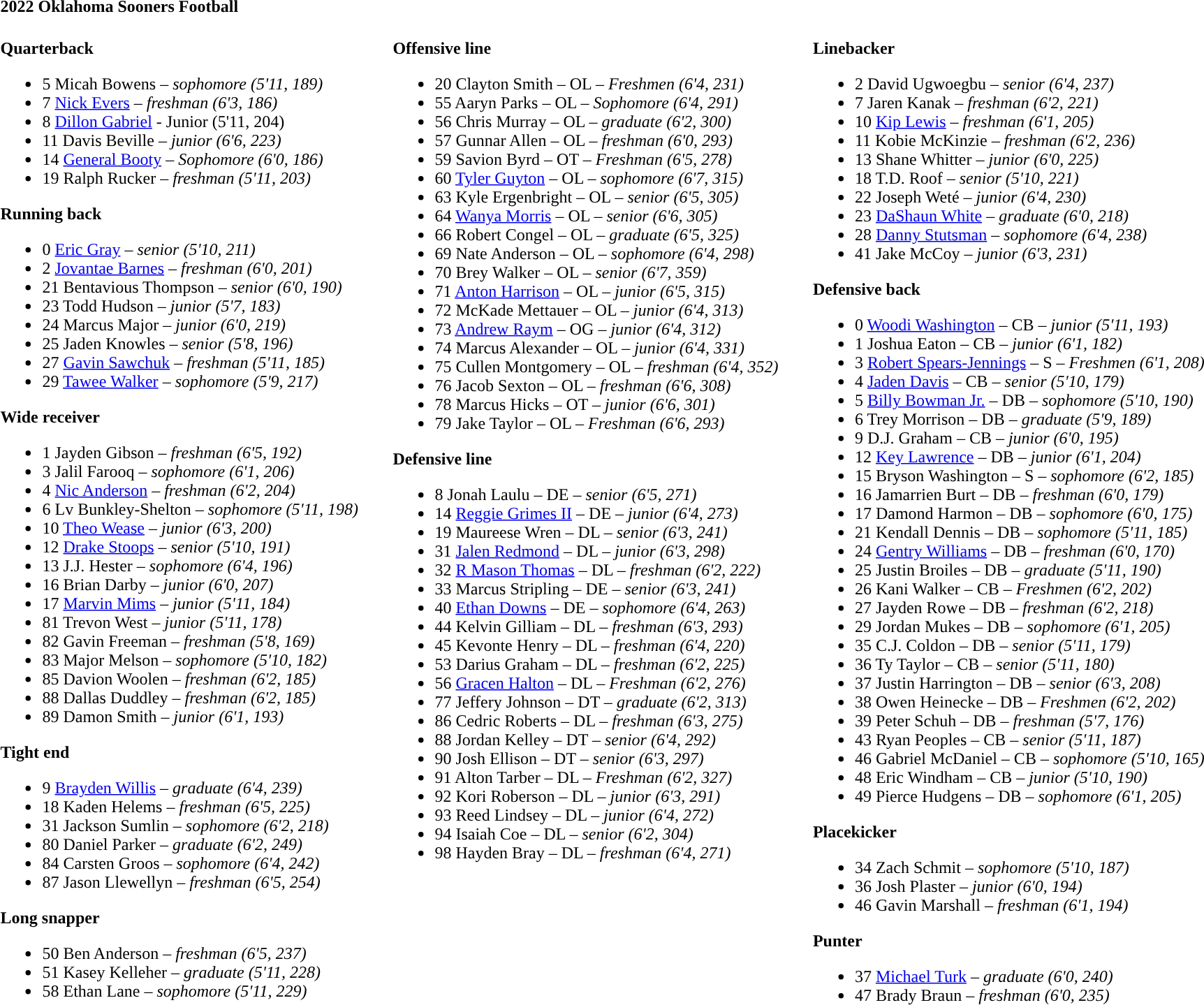<table class="toccolours" style="text-align: left;">
<tr>
<td colspan=11><strong>2022 Oklahoma Sooners Football</strong></td>
</tr>
<tr>
<td valign="top"><br><strong>Quarterback</strong><ul><li>5 Micah Bowens – <em> sophomore (5'11, 189)</em></li><li>7 <a href='#'>Nick Evers</a> – <em>freshman (6'3, 186)</em></li><li>8 <a href='#'>Dillon Gabriel</a> - Junior (5'11, 204)</li><li>11 Davis Beville – <em> junior (6'6, 223)</em></li><li>14 <a href='#'>General Booty</a> –  <em>Sophomore (6'0, 186)</em></li><li>19 Ralph Rucker – <em> freshman (5'11, 203)</em></li></ul><strong>Running back</strong><ul><li>0 <a href='#'>Eric Gray</a> – <em>senior (5'10, 211)</em></li><li>2 <a href='#'>Jovantae Barnes</a> – <em>freshman (6'0, 201)</em></li><li>21 Bentavious Thompson – <em> senior (6'0, 190)</em></li><li>23 Todd Hudson – <em> junior (5'7, 183)</em></li><li>24 Marcus Major – <em> junior (6'0, 219)</em></li><li>25 Jaden Knowles – <em> senior (5'8, 196)</em></li><li>27 <a href='#'>Gavin Sawchuk</a> – <em>freshman (5'11, 185)</em></li><li>29 <a href='#'>Tawee Walker</a> – <em>sophomore (5'9, 217)</em></li></ul><strong>Wide receiver</strong><ul><li>1 Jayden Gibson – <em>freshman (6'5, 192)</em></li><li>3 Jalil Farooq – <em>sophomore (6'1, 206)</em></li><li>4 <a href='#'>Nic Anderson</a> – <em>freshman (6'2, 204)</em></li><li>6 Lv Bunkley-Shelton – <em> sophomore (5'11, 198)</em></li><li>10 <a href='#'>Theo Wease</a> – <em> junior (6'3, 200)</em></li><li>12 <a href='#'>Drake Stoops</a> – <em> senior (5'10, 191)</em></li><li>13 J.J. Hester – <em> sophomore (6'4, 196)</em></li><li>16 Brian Darby – <em>junior (6'0, 207)</em></li><li>17 <a href='#'>Marvin Mims</a> – <em>junior (5'11, 184)</em></li><li>81 Trevon West – <em>junior (5'11, 178)</em></li><li>82 Gavin Freeman – <em>freshman (5'8, 169)</em></li><li>83 Major Melson – <em> sophomore (5'10, 182)</em></li><li>85 Davion Woolen – <em>freshman (6'2, 185)</em></li><li>88 Dallas Duddley – <em>freshman (6'2, 185)</em></li><li>89 Damon Smith – <em> junior (6'1, 193)</em></li></ul><strong>Tight end</strong><ul><li>9 <a href='#'>Brayden Willis</a> – <em>graduate (6'4, 239)</em></li><li>18 Kaden Helems – <em>freshman (6'5, 225)</em></li><li>31 Jackson Sumlin – <em> sophomore (6'2, 218)</em></li><li>80 Daniel Parker – <em>graduate (6'2, 249)</em></li><li>84 Carsten Groos – <em> sophomore (6'4, 242)</em></li><li>87 Jason Llewellyn – <em>freshman (6'5, 254)</em></li></ul><strong>Long snapper</strong><ul><li>50 Ben Anderson – <em>freshman (6'5, 237)</em></li><li>51  Kasey Kelleher – <em> graduate  (5'11, 228)</em></li><li>58  Ethan Lane – <em> sophomore (5'11, 229)</em></li></ul></td>
<td width="25"> </td>
<td valign="top"><br><strong>Offensive line</strong><ul><li>20  Clayton Smith –  OL – <em> Freshmen (6'4, 231)</em></li><li>55  Aaryn Parks – OL – <em>  Sophomore  (6'4, 291)</em></li><li>56  Chris Murray – OL – <em>graduate (6'2, 300)</em></li><li>57  Gunnar Allen – OL – <em>freshman (6'0, 293)</em></li><li>59  Savion Byrd – OT – <em>  Freshman (6'5, 278)</em></li><li>60 <a href='#'>Tyler Guyton</a> – OL – <em> sophomore (6'7, 315)</em></li><li>63  Kyle Ergenbright – OL – <em> senior (6'5, 305)</em></li><li>64  <a href='#'>Wanya Morris</a> – OL – <em>senior (6'6, 305)</em></li><li>66  Robert Congel – OL – <em> graduate (6'5, 325)</em></li><li>69  Nate Anderson – OL – <em> sophomore (6'4, 298)</em></li><li>70  Brey Walker – OL – <em> senior (6'7, 359)</em></li><li>71  <a href='#'>Anton Harrison</a> – OL – <em>junior (6'5, 315)</em></li><li>72  McKade Mettauer – OL – <em> junior (6'4, 313)</em></li><li>73  <a href='#'>Andrew Raym</a> – OG – <em>junior (6'4, 312)</em></li><li>74  Marcus Alexander – OL – <em> junior (6'4, 331)</em></li><li>75  Cullen Montgomery  – OL – <em> freshman (6'4, 352)</em></li><li>76  Jacob Sexton – OL – <em>freshman (6'6, 308)</em></li><li>78  Marcus Hicks – OT – <em> junior (6'6, 301)</em></li><li>79  Jake Taylor – OL –  <em>Freshman (6'6, 293)</em></li></ul><strong>Defensive line</strong><ul><li>8 Jonah Laulu – DE – <em> senior (6'5, 271)</em></li><li>14  <a href='#'>Reggie Grimes II</a> – DE – <em>junior (6'4, 273)</em></li><li>19 Maureese Wren – DL – <em> senior (6'3, 241)</em></li><li>31  <a href='#'>Jalen Redmond</a> – DL – <em> junior (6'3, 298)</em></li><li>32 <a href='#'>R Mason Thomas</a> – DL – <em>freshman (6'2, 222)</em></li><li>33  Marcus Stripling – DE – <em>senior (6'3, 241)</em></li><li>40  <a href='#'>Ethan Downs</a> – DE – <em>sophomore (6'4, 263)</em></li><li>44  Kelvin Gilliam – DL – <em> freshman (6'3, 293)</em></li><li>45 Kevonte Henry – DL – <em>freshman (6'4, 220)</em></li><li>53 Darius Graham – DL – <em>freshman (6'2, 225)</em></li><li>56 <a href='#'>Gracen Halton</a> – DL –  <em>Freshman (6'2, 276)</em></li><li>77  Jeffery Johnson – DT – <em>graduate (6'2, 313)</em></li><li>86 Cedric Roberts – DL – <em>freshman (6'3, 275)</em></li><li>88  Jordan Kelley – DT – <em> senior (6'4, 292)</em></li><li>90  Josh Ellison – DT – <em>senior (6'3, 297)</em></li><li>91 Alton Tarber – DL –  <em>Freshman (6'2, 327)</em></li><li>92  Kori Roberson – DL – <em> junior (6'3, 291)</em></li><li>93  Reed Lindsey – DL – <em> junior (6'4, 272)</em></li><li>94  Isaiah Coe – DL – <em>senior (6'2, 304)</em></li><li>98  Hayden Bray  – DL – <em> freshman (6'4, 271)</em></li></ul></td>
<td width="25"> </td>
<td valign="top"><br><strong>Linebacker</strong><ul><li>2 David Ugwoegbu – <em>senior (6'4, 237)</em></li><li>7 Jaren Kanak – <em>freshman (6'2, 221)</em></li><li>10 <a href='#'>Kip Lewis</a> – <em>freshman (6'1, 205)</em></li><li>11 Kobie McKinzie – <em>freshman (6'2, 236)</em></li><li>13 Shane Whitter – <em>junior (6'0, 225)</em></li><li>18 T.D. Roof – <em> senior (5'10, 221)</em></li><li>22 Joseph Weté – <em> junior (6'4, 230)</em></li><li>23 <a href='#'>DaShaun White</a> – <em>graduate (6'0, 218)</em></li><li>28  <a href='#'>Danny Stutsman</a> – <em>sophomore (6'4, 238)</em></li><li>41  Jake McCoy – <em> junior (6'3, 231)</em></li></ul><strong>Defensive back</strong><ul><li>0  <a href='#'>Woodi Washington</a> – CB – <em> junior (5'11, 193)</em></li><li>1  Joshua Eaton – CB – <em>junior (6'1, 182)</em></li><li>3  <a href='#'>Robert Spears-Jennings</a> – S – <em> Freshmen (6'1, 208)</em></li><li>4  <a href='#'>Jaden Davis</a> – CB – <em>senior (5'10, 179)</em></li><li>5  <a href='#'>Billy Bowman Jr.</a> – DB – <em>sophomore (5'10, 190)</em></li><li>6  Trey Morrison – DB – <em>graduate (5'9, 189)</em></li><li>9   D.J. Graham – CB – <em>junior (6'0, 195)</em></li><li>12  <a href='#'>Key Lawrence</a> – DB – <em>junior (6'1, 204)</em></li><li>15  Bryson Washington – S – <em> sophomore (6'2, 185)</em></li><li>16 Jamarrien Burt – DB – <em>freshman (6'0, 179)</em></li><li>17  Damond Harmon – DB – <em>sophomore (6'0, 175)</em></li><li>21  Kendall Dennis – DB – <em> sophomore (5'11, 185)</em></li><li>24  <a href='#'>Gentry Williams</a> – DB – <em>freshman (6'0, 170)</em></li><li>25 Justin Broiles – DB – <em> graduate (5'11, 190)</em></li><li>26  Kani Walker – CB – <em> Freshmen  (6'2, 202)</em></li><li>27 Jayden Rowe – DB – <em>freshman (6'2, 218)</em></li><li>29  Jordan Mukes – DB – <em>sophomore (6'1, 205)</em></li><li>35 C.J. Coldon – DB – <em> senior (5'11, 179)</em></li><li>36  Ty Taylor – CB – <em> senior  (5'11, 180)</em></li><li>37 Justin Harrington – DB – <em> senior (6'3, 208)</em></li><li>38 Owen Heinecke – DB – <em> Freshmen (6'2, 202)</em></li><li>39  Peter Schuh – DB – <em>freshman  (5'7, 176)</em></li><li>43  Ryan Peoples – CB – <em> senior (5'11, 187)</em></li><li>46 Gabriel McDaniel – CB – <em> sophomore (5'10, 165)</em></li><li>48  Eric Windham – CB – <em> junior (5'10, 190)</em></li><li>49  Pierce Hudgens – DB – <em> sophomore (6'1, 205)</em></li></ul><strong>Placekicker</strong><ul><li>34  Zach Schmit – <em> sophomore (5'10, 187)</em></li><li>36  Josh Plaster – <em> junior (6'0, 194)</em></li><li>46 Gavin Marshall – <em>freshman (6'1, 194)</em></li></ul><strong>Punter</strong><ul><li>37 <a href='#'>Michael Turk</a> – <em> graduate (6'0, 240)</em></li><li>47 Brady Braun – <em>freshman (6'0, 235)</em></li></ul></td>
</tr>
</table>
